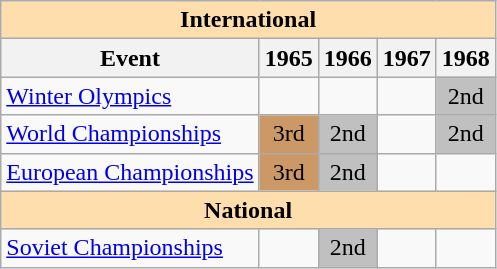<table class="wikitable" style="text-align:center">
<tr>
<th style="background-color: #ffdead; " colspan=5 align=center>International</th>
</tr>
<tr>
<th>Event</th>
<th>1965</th>
<th>1966</th>
<th>1967</th>
<th>1968</th>
</tr>
<tr>
<td align=left><a href='#'>Winter Olympics</a></td>
<td></td>
<td></td>
<td></td>
<td bgcolor=silver>2nd</td>
</tr>
<tr>
<td align=left><a href='#'>World Championships</a></td>
<td bgcolor=cc9966>3rd</td>
<td bgcolor=silver>2nd</td>
<td></td>
<td bgcolor=silver>2nd</td>
</tr>
<tr>
<td align=left><a href='#'>European Championships</a></td>
<td bgcolor=cc9966>3rd</td>
<td bgcolor=silver>2nd</td>
<td></td>
<td></td>
</tr>
<tr>
<th style="background-color: #ffdead; " colspan=5 align=center>National</th>
</tr>
<tr>
<td align=left><a href='#'>Soviet Championships</a></td>
<td></td>
<td bgcolor=silver>2nd</td>
<td></td>
<td></td>
</tr>
</table>
